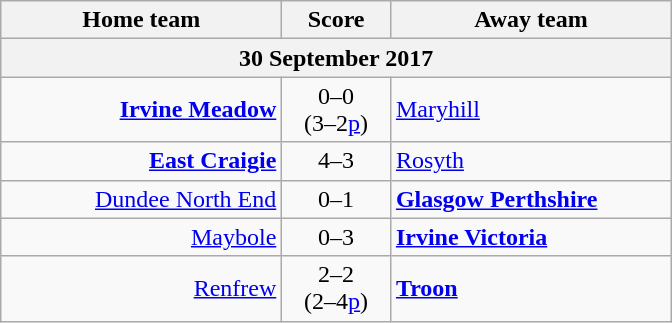<table class="wikitable" style="border-collapse: collapse;">
<tr>
<th align="right" width="180">Home team</th>
<th align="center" width="65">Score</th>
<th align="left" width="180">Away team</th>
</tr>
<tr>
<th colspan="3" align="center">30 September 2017</th>
</tr>
<tr>
<td style="text-align:right;"><strong><a href='#'>Irvine Meadow</a></strong></td>
<td style="text-align:center;">0–0<br>(3–2<a href='#'>p</a>)</td>
<td style="text-align:left;"><a href='#'>Maryhill</a></td>
</tr>
<tr>
<td style="text-align:right;"><strong><a href='#'>East Craigie</a></strong></td>
<td style="text-align:center;">4–3</td>
<td style="text-align:left;"><a href='#'>Rosyth</a></td>
</tr>
<tr>
<td style="text-align:right;"><a href='#'>Dundee North End</a></td>
<td style="text-align:center;">0–1</td>
<td style="text-align:left;"><strong><a href='#'>Glasgow Perthshire</a></strong></td>
</tr>
<tr>
<td style="text-align:right;"><a href='#'>Maybole</a></td>
<td style="text-align:center;">0–3</td>
<td style="text-align:left;"><strong><a href='#'>Irvine Victoria</a></strong></td>
</tr>
<tr>
<td style="text-align:right;"><a href='#'>Renfrew</a></td>
<td style="text-align:center;">2–2<br>(2–4<a href='#'>p</a>)</td>
<td style="text-align:left;"><strong><a href='#'>Troon</a></strong></td>
</tr>
</table>
